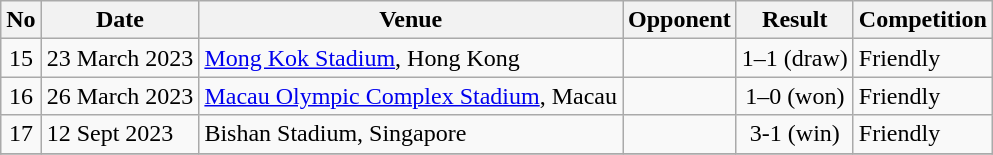<table class="wikitable">
<tr>
<th>No</th>
<th>Date</th>
<th>Venue</th>
<th>Opponent</th>
<th>Result</th>
<th>Competition</th>
</tr>
<tr>
<td align=center>15</td>
<td>23 March 2023</td>
<td><a href='#'>Mong Kok Stadium</a>, Hong Kong</td>
<td></td>
<td align=center>1–1 (draw)</td>
<td>Friendly</td>
</tr>
<tr>
<td align=center>16</td>
<td>26 March 2023</td>
<td><a href='#'>Macau Olympic Complex Stadium</a>, Macau</td>
<td></td>
<td align=center>1–0 (won)</td>
<td>Friendly</td>
</tr>
<tr>
<td align=center>17</td>
<td>12 Sept 2023</td>
<td>Bishan Stadium, Singapore</td>
<td></td>
<td align=center>3-1 (win)</td>
<td>Friendly</td>
</tr>
<tr>
</tr>
</table>
